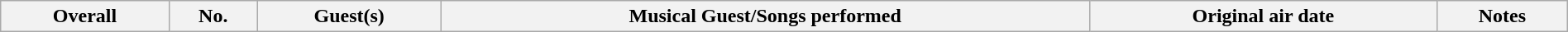<table class="wikitable" style="width:100%;">
<tr>
<th>Overall</th>
<th>No.</th>
<th>Guest(s)</th>
<th>Musical Guest/Songs performed</th>
<th>Original air date</th>
<th>Notes<br>











</th>
</tr>
</table>
